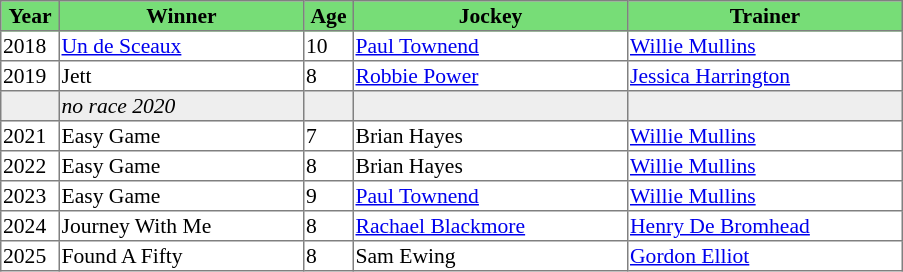<table class = "sortable" | border="1" style="border-collapse: collapse; font-size:90%">
<tr bgcolor="#77dd77" align="center">
<td style="width:36px"><strong>Year</strong></td>
<td style="width:160px"><strong>Winner</strong></td>
<td style="width:30px"><strong>Age</strong></td>
<td style="width:180px"><strong>Jockey</strong></td>
<td style="width:180px"><strong>Trainer</strong></td>
</tr>
<tr>
<td>2018</td>
<td><a href='#'>Un de Sceaux</a></td>
<td>10</td>
<td><a href='#'>Paul Townend</a></td>
<td><a href='#'>Willie Mullins</a></td>
</tr>
<tr>
<td>2019</td>
<td>Jett</td>
<td>8</td>
<td><a href='#'>Robbie Power</a></td>
<td><a href='#'>Jessica Harrington</a></td>
</tr>
<tr bgcolor="#eeeeee">
<td data-sort-value="2020"></td>
<td><em>no race 2020</em> </td>
<td></td>
<td></td>
<td></td>
</tr>
<tr>
<td>2021</td>
<td>Easy Game</td>
<td>7</td>
<td>Brian Hayes</td>
<td><a href='#'>Willie Mullins</a></td>
</tr>
<tr>
<td>2022</td>
<td>Easy Game</td>
<td>8</td>
<td>Brian Hayes</td>
<td><a href='#'>Willie Mullins</a></td>
</tr>
<tr>
<td>2023</td>
<td>Easy Game</td>
<td>9</td>
<td><a href='#'>Paul Townend</a></td>
<td><a href='#'>Willie Mullins</a></td>
</tr>
<tr>
<td>2024</td>
<td>Journey With Me</td>
<td>8</td>
<td><a href='#'>Rachael Blackmore</a></td>
<td><a href='#'>Henry De Bromhead</a></td>
</tr>
<tr>
<td>2025</td>
<td>Found A Fifty</td>
<td>8</td>
<td>Sam Ewing</td>
<td><a href='#'>Gordon Elliot</a></td>
</tr>
</table>
